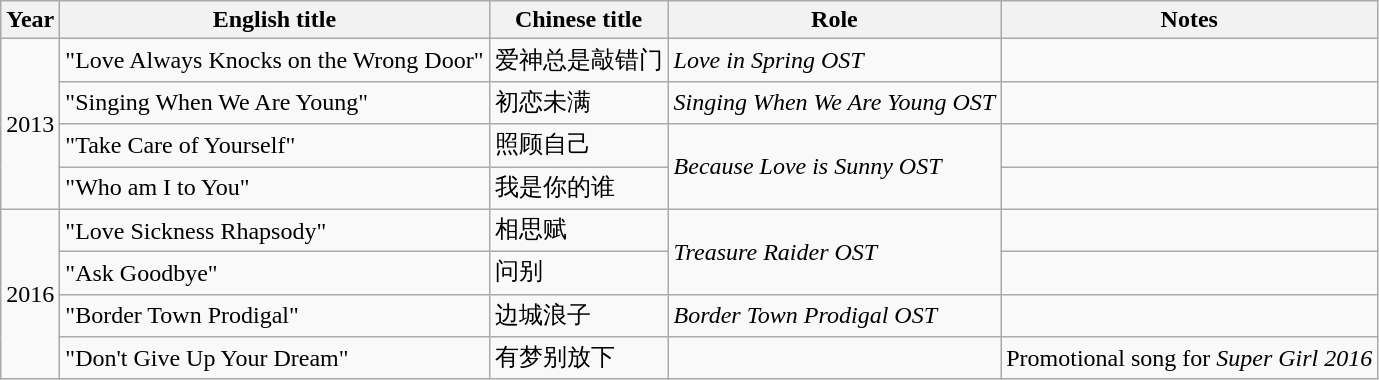<table class="wikitable sortable">
<tr>
<th>Year</th>
<th>English title</th>
<th>Chinese title</th>
<th>Role</th>
<th class="unsortable">Notes</th>
</tr>
<tr>
<td rowspan=4>2013</td>
<td>"Love Always Knocks on the Wrong Door"</td>
<td>爱神总是敲错门</td>
<td><em>Love in Spring OST</em></td>
<td></td>
</tr>
<tr>
<td>"Singing When We Are Young"</td>
<td>初恋未满</td>
<td><em>Singing When We Are Young OST</em></td>
<td></td>
</tr>
<tr>
<td>"Take Care of Yourself"</td>
<td>照顾自己</td>
<td rowspan=2><em>Because Love is Sunny OST</em></td>
<td></td>
</tr>
<tr>
<td>"Who am I to You"</td>
<td>我是你的谁</td>
<td></td>
</tr>
<tr>
<td rowspan=4>2016</td>
<td>"Love Sickness Rhapsody"</td>
<td>相思赋</td>
<td rowspan=2><em>Treasure Raider OST</em></td>
<td></td>
</tr>
<tr>
<td>"Ask Goodbye"</td>
<td>问别</td>
<td></td>
</tr>
<tr>
<td>"Border Town Prodigal"</td>
<td>边城浪子</td>
<td><em>Border Town Prodigal OST</em></td>
<td></td>
</tr>
<tr>
<td>"Don't Give Up Your Dream"</td>
<td>有梦别放下</td>
<td></td>
<td>Promotional song for <em>Super Girl 2016</em></td>
</tr>
</table>
